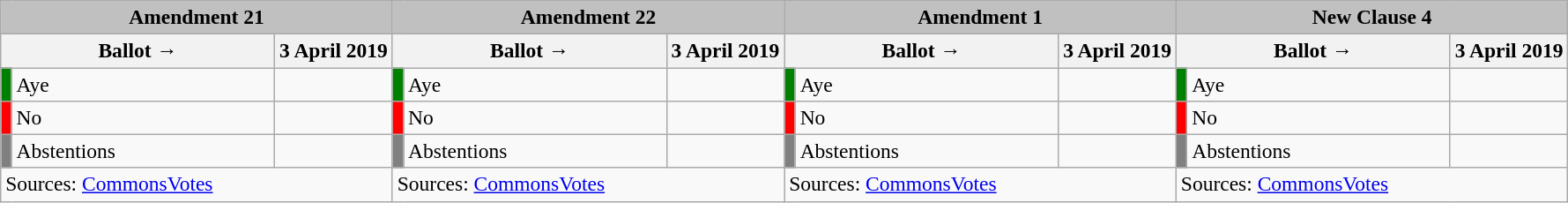<table class="wikitable" style="text-align:center; font-size:98%;">
<tr>
<td colspan="3" align="center" bgcolor="#C0C0C0"><strong>Amendment 21</strong></td>
<td colspan="3" align="center" bgcolor="#C0C0C0"><strong>Amendment 22</strong></td>
<td colspan="3" align="center" bgcolor="#C0C0C0"><strong>Amendment 1</strong></td>
<td colspan="3" align="center" bgcolor="#C0C0C0"><strong>New Clause 4</strong></td>
</tr>
<tr>
<th colspan="2" style="width:200px;">Ballot →</th>
<th>3 April 2019</th>
<th colspan="2" style="width:200px;">Ballot →</th>
<th>3 April 2019</th>
<th colspan="2" style="width:200px;">Ballot →</th>
<th>3 April 2019</th>
<th colspan="2" style="width:200px;">Ballot →</th>
<th>3 April 2019</th>
</tr>
<tr>
<th style="width:1px; background:green;"></th>
<td style="text-align:left;">Aye</td>
<td></td>
<th style="width:1px; background:green;"></th>
<td style="text-align:left;">Aye</td>
<td></td>
<th style="width:1px; background:green;"></th>
<td style="text-align:left;">Aye</td>
<td></td>
<th style="width:1px; background:green;"></th>
<td style="text-align:left;">Aye</td>
<td></td>
</tr>
<tr>
<th style="background:red;"></th>
<td style="text-align:left;">No</td>
<td></td>
<th style="background:red;"></th>
<td style="text-align:left;">No</td>
<td></td>
<th style="background:red;"></th>
<td style="text-align:left;">No</td>
<td></td>
<th style="background:red;"></th>
<td style="text-align:left;">No</td>
<td></td>
</tr>
<tr>
<th style="background:gray;"></th>
<td style="text-align:left;">Abstentions</td>
<td></td>
<th style="background:gray;"></th>
<td style="text-align:left;">Abstentions</td>
<td></td>
<th style="background:gray;"></th>
<td style="text-align:left;">Abstentions</td>
<td></td>
<th style="background:gray;"></th>
<td style="text-align:left;">Abstentions</td>
<td></td>
</tr>
<tr>
<td colspan="3" style="text-align:left;">Sources: <a href='#'>CommonsVotes</a></td>
<td colspan="3" style="text-align:left;">Sources: <a href='#'>CommonsVotes</a></td>
<td colspan="3" style="text-align:left;">Sources: <a href='#'>CommonsVotes</a></td>
<td colspan="3" style="text-align:left;">Sources: <a href='#'>CommonsVotes</a></td>
</tr>
</table>
